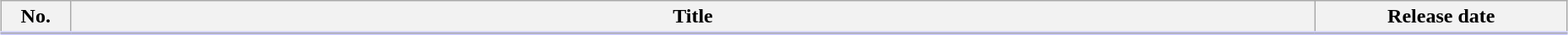<table class="wikitable" style="width:98%; margin:auto; background:#FFF;">
<tr style="border-bottom: 3px solid #CCF;">
<th style="width:3em;">No.</th>
<th>Title</th>
<th style="width:12em;">Release date</th>
</tr>
<tr>
</tr>
</table>
